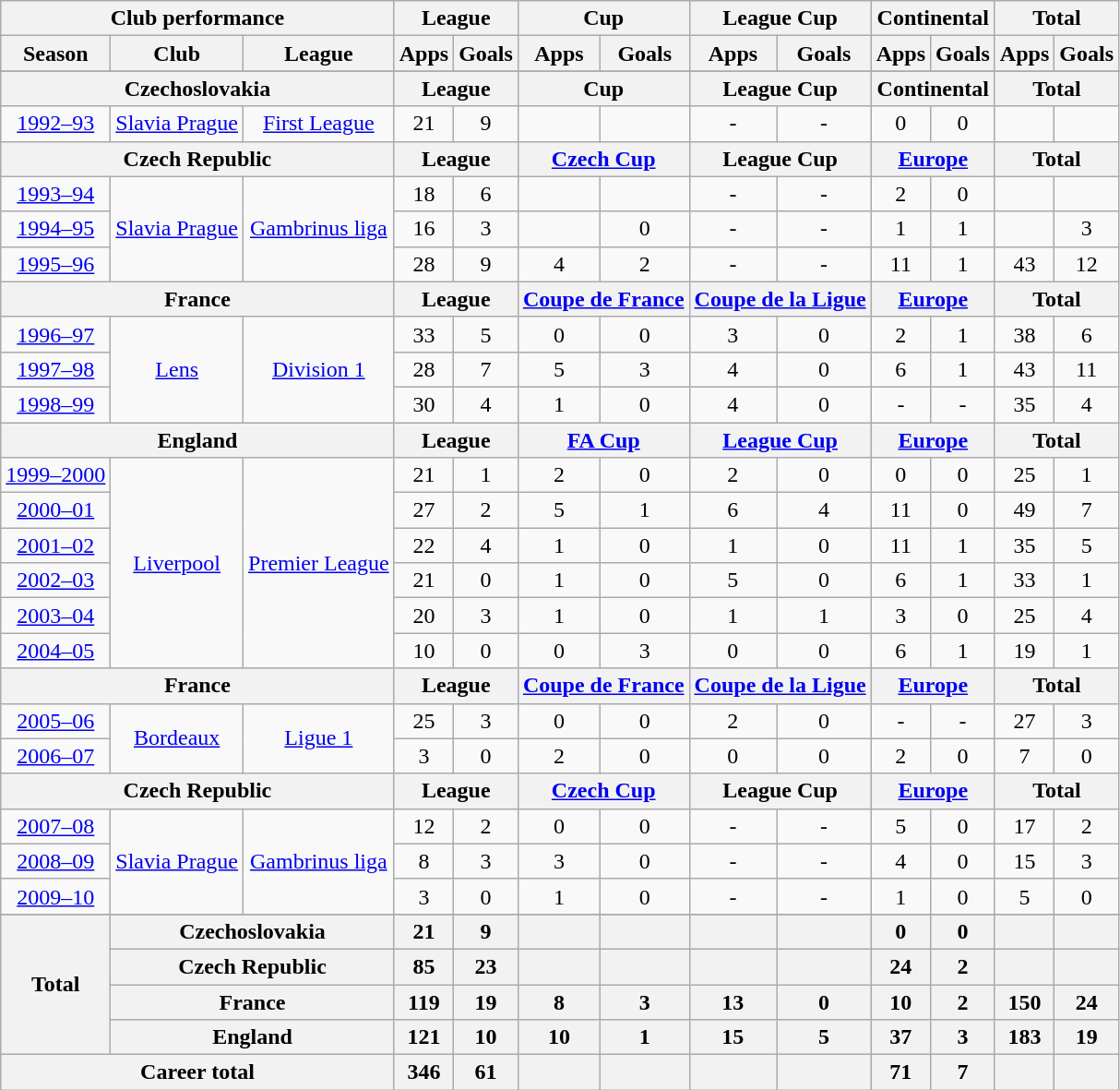<table class="wikitable" style="text-align:center">
<tr>
<th colspan=3>Club performance</th>
<th colspan=2>League</th>
<th colspan=2>Cup</th>
<th colspan=2>League Cup</th>
<th colspan=2>Continental</th>
<th colspan=2>Total</th>
</tr>
<tr>
<th>Season</th>
<th>Club</th>
<th>League</th>
<th>Apps</th>
<th>Goals</th>
<th>Apps</th>
<th>Goals</th>
<th>Apps</th>
<th>Goals</th>
<th>Apps</th>
<th>Goals</th>
<th>Apps</th>
<th>Goals</th>
</tr>
<tr>
</tr>
<tr>
<th colspan=3>Czechoslovakia</th>
<th colspan=2>League</th>
<th colspan=2>Cup</th>
<th colspan=2>League Cup</th>
<th colspan=2>Continental</th>
<th colspan=2>Total</th>
</tr>
<tr>
<td><a href='#'>1992–93</a></td>
<td><a href='#'>Slavia Prague</a></td>
<td><a href='#'>First League</a></td>
<td>21</td>
<td>9</td>
<td></td>
<td></td>
<td>-</td>
<td>-</td>
<td>0</td>
<td>0</td>
<td></td>
<td></td>
</tr>
<tr>
<th colspan=3>Czech Republic</th>
<th colspan=2>League</th>
<th colspan=2><a href='#'>Czech Cup</a></th>
<th colspan=2>League Cup</th>
<th colspan=2><a href='#'>Europe</a></th>
<th colspan=2>Total</th>
</tr>
<tr>
<td><a href='#'>1993–94</a></td>
<td rowspan="3"><a href='#'>Slavia Prague</a></td>
<td rowspan="3"><a href='#'>Gambrinus liga</a></td>
<td>18</td>
<td>6</td>
<td></td>
<td></td>
<td>-</td>
<td>-</td>
<td>2</td>
<td>0</td>
<td></td>
<td></td>
</tr>
<tr>
<td><a href='#'>1994–95</a></td>
<td>16</td>
<td>3</td>
<td></td>
<td>0</td>
<td>-</td>
<td>-</td>
<td>1</td>
<td>1</td>
<td></td>
<td>3</td>
</tr>
<tr>
<td><a href='#'>1995–96</a></td>
<td>28</td>
<td>9</td>
<td>4</td>
<td>2</td>
<td>-</td>
<td>-</td>
<td>11</td>
<td>1</td>
<td>43</td>
<td>12</td>
</tr>
<tr>
<th colspan=3>France</th>
<th colspan=2>League</th>
<th colspan=2><a href='#'>Coupe de France</a></th>
<th colspan=2><a href='#'>Coupe de la Ligue</a></th>
<th colspan=2><a href='#'>Europe</a></th>
<th colspan=2>Total</th>
</tr>
<tr>
<td><a href='#'>1996–97</a></td>
<td rowspan="3"><a href='#'>Lens</a></td>
<td rowspan="3"><a href='#'>Division 1</a></td>
<td>33</td>
<td>5</td>
<td>0</td>
<td>0</td>
<td>3</td>
<td>0</td>
<td>2</td>
<td>1</td>
<td>38</td>
<td>6</td>
</tr>
<tr>
<td><a href='#'>1997–98</a></td>
<td>28</td>
<td>7</td>
<td>5</td>
<td>3</td>
<td>4</td>
<td>0</td>
<td>6</td>
<td>1</td>
<td>43</td>
<td>11</td>
</tr>
<tr>
<td><a href='#'>1998–99</a></td>
<td>30</td>
<td>4</td>
<td>1</td>
<td>0</td>
<td>4</td>
<td>0</td>
<td>-</td>
<td>-</td>
<td>35</td>
<td>4</td>
</tr>
<tr>
<th colspan=3>England</th>
<th colspan=2>League</th>
<th colspan=2><a href='#'>FA Cup</a></th>
<th colspan=2><a href='#'>League Cup</a></th>
<th colspan=2><a href='#'>Europe</a></th>
<th colspan=2>Total</th>
</tr>
<tr>
<td><a href='#'>1999–2000</a></td>
<td rowspan="6"><a href='#'>Liverpool</a></td>
<td rowspan="6"><a href='#'>Premier League</a></td>
<td>21</td>
<td>1</td>
<td>2</td>
<td>0</td>
<td>2</td>
<td>0</td>
<td>0</td>
<td>0</td>
<td>25</td>
<td>1</td>
</tr>
<tr>
<td><a href='#'>2000–01</a></td>
<td>27</td>
<td>2</td>
<td>5</td>
<td>1</td>
<td>6</td>
<td>4</td>
<td>11</td>
<td>0</td>
<td>49</td>
<td>7</td>
</tr>
<tr>
<td><a href='#'>2001–02</a></td>
<td>22</td>
<td>4</td>
<td>1</td>
<td>0</td>
<td>1</td>
<td>0</td>
<td>11</td>
<td>1</td>
<td>35</td>
<td>5</td>
</tr>
<tr>
<td><a href='#'>2002–03</a></td>
<td>21</td>
<td>0</td>
<td>1</td>
<td>0</td>
<td>5</td>
<td>0</td>
<td>6</td>
<td>1</td>
<td>33</td>
<td>1</td>
</tr>
<tr>
<td><a href='#'>2003–04</a></td>
<td>20</td>
<td>3</td>
<td>1</td>
<td>0</td>
<td>1</td>
<td>1</td>
<td>3</td>
<td>0</td>
<td>25</td>
<td>4</td>
</tr>
<tr>
<td><a href='#'>2004–05</a></td>
<td>10</td>
<td>0</td>
<td 0>0</td>
<td>3</td>
<td>0</td>
<td>0</td>
<td>6</td>
<td>1</td>
<td>19</td>
<td>1</td>
</tr>
<tr>
<th colspan=3>France</th>
<th colspan=2>League</th>
<th colspan=2><a href='#'>Coupe de France</a></th>
<th colspan=2><a href='#'>Coupe de la Ligue</a></th>
<th colspan=2><a href='#'>Europe</a></th>
<th colspan=2>Total</th>
</tr>
<tr>
<td><a href='#'>2005–06</a></td>
<td rowspan="2"><a href='#'>Bordeaux</a></td>
<td rowspan="2"><a href='#'>Ligue 1</a></td>
<td>25</td>
<td>3</td>
<td>0</td>
<td>0</td>
<td>2</td>
<td>0</td>
<td>-</td>
<td>-</td>
<td>27</td>
<td>3</td>
</tr>
<tr>
<td><a href='#'>2006–07</a></td>
<td>3</td>
<td>0</td>
<td>2</td>
<td>0</td>
<td>0</td>
<td>0</td>
<td>2</td>
<td>0</td>
<td>7</td>
<td>0</td>
</tr>
<tr>
<th colspan=3>Czech Republic</th>
<th colspan=2>League</th>
<th colspan=2><a href='#'>Czech Cup</a></th>
<th colspan=2>League Cup</th>
<th colspan=2><a href='#'>Europe</a></th>
<th colspan=2>Total</th>
</tr>
<tr>
<td><a href='#'>2007–08</a></td>
<td rowspan="3"><a href='#'>Slavia Prague</a></td>
<td rowspan="3"><a href='#'>Gambrinus liga</a></td>
<td>12</td>
<td>2</td>
<td>0</td>
<td>0</td>
<td>-</td>
<td>-</td>
<td>5</td>
<td>0</td>
<td>17</td>
<td>2</td>
</tr>
<tr>
<td><a href='#'>2008–09</a></td>
<td>8</td>
<td>3</td>
<td>3</td>
<td>0</td>
<td>-</td>
<td>-</td>
<td>4</td>
<td>0</td>
<td>15</td>
<td>3</td>
</tr>
<tr>
<td><a href='#'>2009–10</a></td>
<td>3</td>
<td>0</td>
<td>1</td>
<td>0</td>
<td>-</td>
<td>-</td>
<td>1</td>
<td>0</td>
<td>5</td>
<td>0</td>
</tr>
<tr>
</tr>
<tr>
<th rowspan=4>Total</th>
<th colspan=2>Czechoslovakia</th>
<th>21</th>
<th>9</th>
<th></th>
<th></th>
<th></th>
<th></th>
<th>0</th>
<th>0</th>
<th></th>
<th></th>
</tr>
<tr>
<th colspan=2>Czech Republic</th>
<th>85</th>
<th>23</th>
<th></th>
<th></th>
<th></th>
<th></th>
<th>24</th>
<th>2</th>
<th></th>
<th></th>
</tr>
<tr>
<th colspan=2>France</th>
<th>119</th>
<th>19</th>
<th>8</th>
<th>3</th>
<th>13</th>
<th>0</th>
<th>10</th>
<th>2</th>
<th>150</th>
<th>24</th>
</tr>
<tr>
<th colspan=2>England</th>
<th>121</th>
<th>10</th>
<th>10</th>
<th>1</th>
<th>15</th>
<th>5</th>
<th>37</th>
<th>3</th>
<th>183</th>
<th>19</th>
</tr>
<tr>
<th colspan=3>Career total</th>
<th>346</th>
<th>61</th>
<th></th>
<th></th>
<th></th>
<th></th>
<th>71</th>
<th>7</th>
<th></th>
<th></th>
</tr>
</table>
